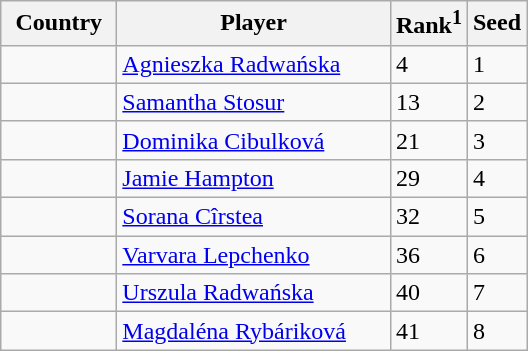<table class="sortable wikitable">
<tr>
<th width="70">Country</th>
<th width="175">Player</th>
<th>Rank<sup>1</sup></th>
<th>Seed</th>
</tr>
<tr>
<td></td>
<td><a href='#'>Agnieszka Radwańska</a></td>
<td>4</td>
<td>1</td>
</tr>
<tr>
<td></td>
<td><a href='#'>Samantha Stosur</a></td>
<td>13</td>
<td>2</td>
</tr>
<tr>
<td></td>
<td><a href='#'>Dominika Cibulková</a></td>
<td>21</td>
<td>3</td>
</tr>
<tr>
<td></td>
<td><a href='#'>Jamie Hampton</a></td>
<td>29</td>
<td>4</td>
</tr>
<tr>
<td></td>
<td><a href='#'>Sorana Cîrstea</a></td>
<td>32</td>
<td>5</td>
</tr>
<tr>
<td></td>
<td><a href='#'>Varvara Lepchenko</a></td>
<td>36</td>
<td>6</td>
</tr>
<tr>
<td></td>
<td><a href='#'>Urszula Radwańska</a></td>
<td>40</td>
<td>7</td>
</tr>
<tr>
<td></td>
<td><a href='#'>Magdaléna Rybáriková</a></td>
<td>41</td>
<td>8</td>
</tr>
</table>
